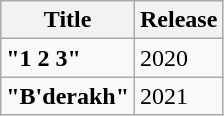<table class="wikitable"|width=100%>
<tr>
<th>Title</th>
<th>Release</th>
</tr>
<tr>
<td><strong>"1 2 3"</strong><br></td>
<td>2020</td>
</tr>
<tr>
<td><strong>"B'derakh"</strong><br></td>
<td>2021</td>
</tr>
</table>
